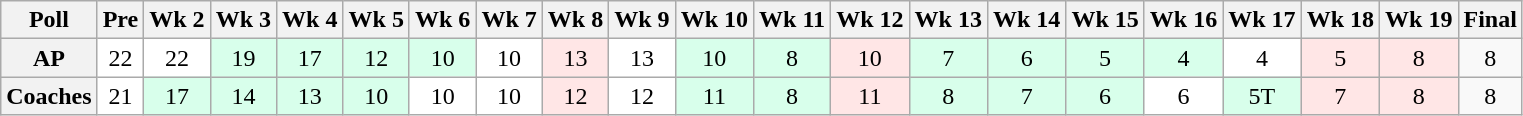<table class="wikitable" style="white-space:nowrap;">
<tr>
<th>Poll</th>
<th>Pre</th>
<th>Wk 2</th>
<th>Wk 3</th>
<th>Wk 4</th>
<th>Wk 5</th>
<th>Wk 6</th>
<th>Wk 7</th>
<th>Wk 8</th>
<th>Wk 9</th>
<th>Wk 10</th>
<th>Wk 11</th>
<th>Wk 12</th>
<th>Wk 13</th>
<th>Wk 14</th>
<th>Wk 15</th>
<th>Wk 16</th>
<th>Wk 17</th>
<th>Wk 18</th>
<th>Wk 19</th>
<th>Final</th>
</tr>
<tr style="text-align:center;">
<th>AP</th>
<td style="background:#FFF;">22</td>
<td style="background:#FFF;">22</td>
<td style="background:#D8FFEB;">19</td>
<td style="background:#D8FFEB">17</td>
<td style="background:#D8FFEB;">12</td>
<td style="background:#D8FFEB;">10</td>
<td style="background:#FFF;">10</td>
<td style="background:#FFE6E6;">13</td>
<td style="background:#FFF;">13</td>
<td style="background:#D8FFEB;">10</td>
<td style="background:#D8FFEB;">8</td>
<td style="background:#FFE6E6;">10</td>
<td style="background:#D8FFEB;">7</td>
<td style="background:#D8FFEB;">6</td>
<td style="background:#D8FFEB;">5</td>
<td style="background:#D8FFEB;">4</td>
<td style="background:#FFF;">4</td>
<td style="background:#FFE6E6;">5</td>
<td style="background:#FFE6E6;">8</td>
<td>8</td>
</tr>
<tr style="text-align:center;">
<th>Coaches</th>
<td style="background:#FFF;">21</td>
<td style="background:#D8FFEB;">17</td>
<td style="background:#D8FFEB;">14</td>
<td style="background:#D8FFEB;">13</td>
<td style="background:#D8FFEB;">10</td>
<td style="background:#FFF;">10</td>
<td style="background:#FFF;">10</td>
<td style="background:#FFE6E6;">12</td>
<td style="background:#FFF;">12</td>
<td style="background:#D8FFEB;">11</td>
<td style="background:#D8FFEB;">8</td>
<td style="background:#FFE6E6;">11</td>
<td style="background:#D8FFEB;">8</td>
<td style="background:#D8FFEB;">7</td>
<td style="background:#D8FFEB;">6</td>
<td style="background:#FFF;">6</td>
<td style="background:#D8FFEB;">5T</td>
<td style="background:#FFE6E6;">7</td>
<td style="background:#FFE6E6;">8</td>
<td>8</td>
</tr>
</table>
